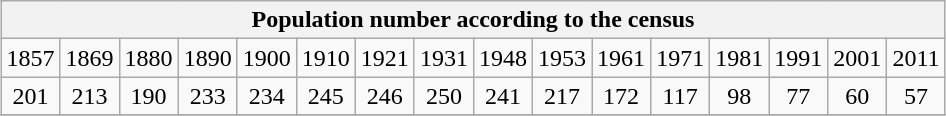<table class="wikitable" style="margin: 0.5em auto; text-align: center;">
<tr>
<th colspan="16">Population number according to the census</th>
</tr>
<tr>
<td>1857</td>
<td>1869</td>
<td>1880</td>
<td>1890</td>
<td>1900</td>
<td>1910</td>
<td>1921</td>
<td>1931</td>
<td>1948</td>
<td>1953</td>
<td>1961</td>
<td>1971</td>
<td>1981</td>
<td>1991</td>
<td>2001</td>
<td>2011</td>
</tr>
<tr>
<td>201</td>
<td>213</td>
<td>190</td>
<td>233</td>
<td>234</td>
<td>245</td>
<td>246</td>
<td>250</td>
<td>241</td>
<td>217</td>
<td>172</td>
<td>117</td>
<td>98</td>
<td>77</td>
<td>60</td>
<td>57</td>
</tr>
<tr>
</tr>
</table>
